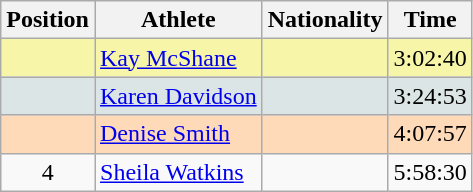<table class="wikitable sortable">
<tr>
<th>Position</th>
<th>Athlete</th>
<th>Nationality</th>
<th>Time</th>
</tr>
<tr bgcolor="#F7F6A8">
<td align=center></td>
<td><a href='#'>Kay McShane</a></td>
<td></td>
<td>3:02:40</td>
</tr>
<tr bgcolor="#DCE5E5">
<td align=center></td>
<td><a href='#'>Karen Davidson</a></td>
<td></td>
<td>3:24:53</td>
</tr>
<tr bgcolor="#FFDAB9">
<td align=center></td>
<td><a href='#'>Denise Smith</a></td>
<td></td>
<td>4:07:57</td>
</tr>
<tr>
<td align=center>4</td>
<td><a href='#'>Sheila Watkins</a></td>
<td></td>
<td>5:58:30</td>
</tr>
</table>
